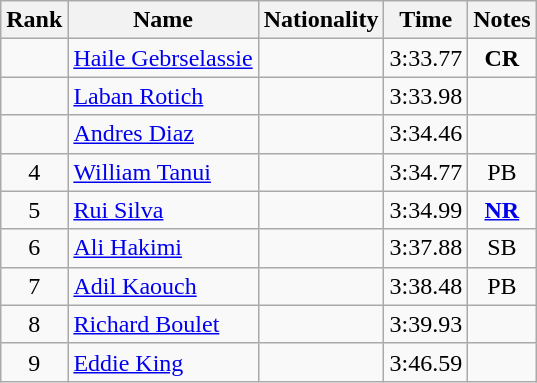<table class="wikitable sortable" style="text-align:center">
<tr>
<th>Rank</th>
<th>Name</th>
<th>Nationality</th>
<th>Time</th>
<th>Notes</th>
</tr>
<tr>
<td></td>
<td align="left"><a href='#'>Haile Gebrselassie</a></td>
<td align=left></td>
<td>3:33.77</td>
<td><strong>CR</strong></td>
</tr>
<tr>
<td></td>
<td align="left"><a href='#'>Laban Rotich</a></td>
<td align=left></td>
<td>3:33.98</td>
<td></td>
</tr>
<tr>
<td></td>
<td align="left"><a href='#'>Andres Diaz</a></td>
<td align=left></td>
<td>3:34.46</td>
<td></td>
</tr>
<tr>
<td>4</td>
<td align="left"><a href='#'>William Tanui</a></td>
<td align=left></td>
<td>3:34.77</td>
<td>PB</td>
</tr>
<tr>
<td>5</td>
<td align="left"><a href='#'>Rui Silva</a></td>
<td align=left></td>
<td>3:34.99</td>
<td><strong><a href='#'>NR</a></strong></td>
</tr>
<tr>
<td>6</td>
<td align="left"><a href='#'>Ali Hakimi</a></td>
<td align=left></td>
<td>3:37.88</td>
<td>SB</td>
</tr>
<tr>
<td>7</td>
<td align="left"><a href='#'>Adil Kaouch</a></td>
<td align=left></td>
<td>3:38.48</td>
<td>PB</td>
</tr>
<tr>
<td>8</td>
<td align="left"><a href='#'>Richard Boulet</a></td>
<td align=left></td>
<td>3:39.93</td>
<td></td>
</tr>
<tr>
<td>9</td>
<td align="left"><a href='#'>Eddie King</a></td>
<td align=left></td>
<td>3:46.59</td>
<td></td>
</tr>
</table>
